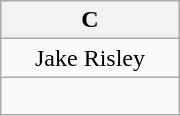<table class="wikitable" width="120px">
<tr>
<th>C</th>
</tr>
<tr>
<td align="center">Jake Risley</td>
</tr>
<tr>
<td align="center"> </td>
</tr>
</table>
